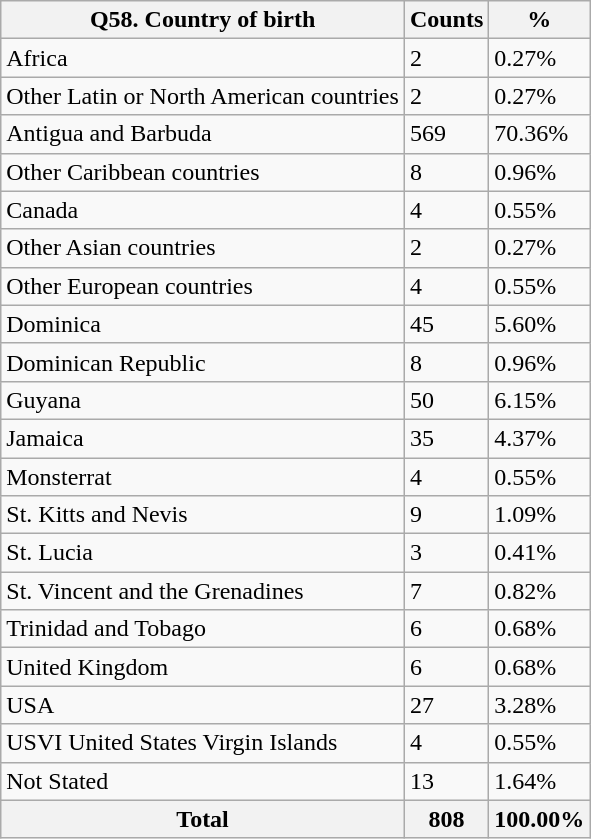<table class="wikitable sortable">
<tr>
<th>Q58. Country of birth</th>
<th>Counts</th>
<th>%</th>
</tr>
<tr>
<td>Africa</td>
<td>2</td>
<td>0.27%</td>
</tr>
<tr>
<td>Other Latin or North American countries</td>
<td>2</td>
<td>0.27%</td>
</tr>
<tr>
<td>Antigua and Barbuda</td>
<td>569</td>
<td>70.36%</td>
</tr>
<tr>
<td>Other Caribbean countries</td>
<td>8</td>
<td>0.96%</td>
</tr>
<tr>
<td>Canada</td>
<td>4</td>
<td>0.55%</td>
</tr>
<tr>
<td>Other Asian countries</td>
<td>2</td>
<td>0.27%</td>
</tr>
<tr>
<td>Other European countries</td>
<td>4</td>
<td>0.55%</td>
</tr>
<tr>
<td>Dominica</td>
<td>45</td>
<td>5.60%</td>
</tr>
<tr>
<td>Dominican Republic</td>
<td>8</td>
<td>0.96%</td>
</tr>
<tr>
<td>Guyana</td>
<td>50</td>
<td>6.15%</td>
</tr>
<tr>
<td>Jamaica</td>
<td>35</td>
<td>4.37%</td>
</tr>
<tr>
<td>Monsterrat</td>
<td>4</td>
<td>0.55%</td>
</tr>
<tr>
<td>St. Kitts and Nevis</td>
<td>9</td>
<td>1.09%</td>
</tr>
<tr>
<td>St. Lucia</td>
<td>3</td>
<td>0.41%</td>
</tr>
<tr>
<td>St. Vincent and the Grenadines</td>
<td>7</td>
<td>0.82%</td>
</tr>
<tr>
<td>Trinidad and Tobago</td>
<td>6</td>
<td>0.68%</td>
</tr>
<tr>
<td>United Kingdom</td>
<td>6</td>
<td>0.68%</td>
</tr>
<tr>
<td>USA</td>
<td>27</td>
<td>3.28%</td>
</tr>
<tr>
<td>USVI United States Virgin Islands</td>
<td>4</td>
<td>0.55%</td>
</tr>
<tr>
<td>Not Stated</td>
<td>13</td>
<td>1.64%</td>
</tr>
<tr>
<th>Total</th>
<th>808</th>
<th>100.00%</th>
</tr>
</table>
